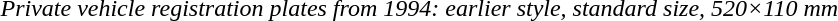<table>
<tr>
<td><em>Private vehicle registration plates from 1994: earlier style, standard size, 520×110 mm</em></td>
</tr>
<tr>
<td><br></td>
</tr>
</table>
